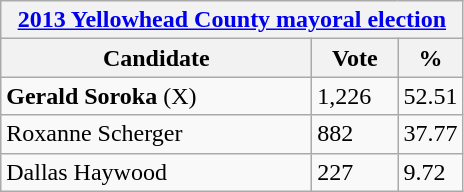<table class="wikitable">
<tr>
<th colspan="3"><a href='#'>2013 Yellowhead County mayoral election</a></th>
</tr>
<tr>
<th bgcolor="#DDDDFF" width="200px">Candidate</th>
<th bgcolor="#DDDDFF" width="50px">Vote</th>
<th bgcolor="#DDDDFF" width="30px">%</th>
</tr>
<tr>
<td><strong>Gerald Soroka</strong> (X)</td>
<td>1,226</td>
<td>52.51</td>
</tr>
<tr>
<td>Roxanne Scherger</td>
<td>882</td>
<td>37.77</td>
</tr>
<tr>
<td>Dallas Haywood</td>
<td>227</td>
<td>9.72</td>
</tr>
</table>
